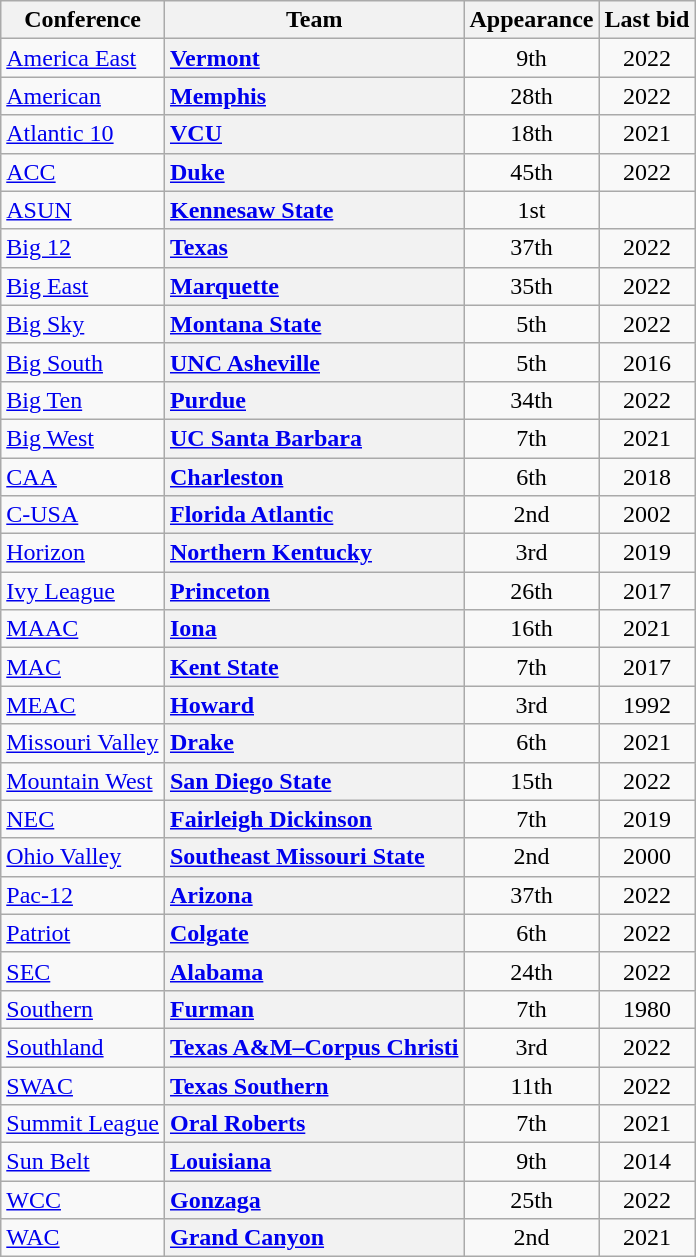<table class="wikitable sortable plainrowheaders">
<tr>
<th scope="col">Conference</th>
<th scope="col">Team</th>
<th scope="col" data-sort-type="number">Appearance</th>
<th scope="col">Last bid</th>
</tr>
<tr>
<td><a href='#'>America East</a></td>
<th scope="row" style="text-align:left"><a href='#'>Vermont</a></th>
<td align=center>9th</td>
<td align=center>2022</td>
</tr>
<tr>
<td><a href='#'>American</a></td>
<th scope="row" style="text-align:left"><a href='#'>Memphis</a></th>
<td align=center>28th</td>
<td align=center>2022</td>
</tr>
<tr>
<td><a href='#'>Atlantic 10</a></td>
<th scope="row" style="text-align:left"><a href='#'>VCU</a></th>
<td align=center>18th</td>
<td align=center>2021</td>
</tr>
<tr>
<td><a href='#'>ACC</a></td>
<th scope="row" style="text-align:left"><a href='#'>Duke</a></th>
<td align=center>45th</td>
<td align=center>2022</td>
</tr>
<tr>
<td><a href='#'>ASUN</a></td>
<th scope="row" style="text-align:left"><a href='#'>Kennesaw State</a></th>
<td align=center>1st</td>
<td align=center></td>
</tr>
<tr>
<td><a href='#'>Big 12</a></td>
<th scope="row" style="text-align:left"><a href='#'>Texas</a></th>
<td align=center>37th</td>
<td align=center>2022</td>
</tr>
<tr>
<td><a href='#'>Big East</a></td>
<th scope="row" style="text-align:left"><a href='#'>Marquette</a></th>
<td align=center>35th</td>
<td align=center>2022</td>
</tr>
<tr>
<td><a href='#'>Big Sky</a></td>
<th scope="row" style="text-align:left"><a href='#'>Montana State</a></th>
<td align=center>5th</td>
<td align=center>2022</td>
</tr>
<tr>
<td><a href='#'>Big South</a></td>
<th scope="row" style="text-align:left"><a href='#'>UNC Asheville</a></th>
<td align=center>5th</td>
<td align=center>2016</td>
</tr>
<tr>
<td><a href='#'>Big Ten</a></td>
<th scope="row" style="text-align:left"><a href='#'>Purdue</a></th>
<td align=center>34th</td>
<td align=center>2022</td>
</tr>
<tr>
<td><a href='#'>Big West</a></td>
<th scope="row" style="text-align:left"><a href='#'>UC Santa Barbara</a></th>
<td align=center>7th</td>
<td align=center>2021</td>
</tr>
<tr>
<td><a href='#'>CAA</a></td>
<th scope="row" style="text-align:left"><a href='#'>Charleston</a></th>
<td align=center>6th</td>
<td align=center>2018</td>
</tr>
<tr>
<td><a href='#'>C-USA</a></td>
<th scope="row" style="text-align:left"><a href='#'>Florida Atlantic</a></th>
<td align=center>2nd</td>
<td align=center>2002</td>
</tr>
<tr>
<td><a href='#'>Horizon</a></td>
<th scope="row" style="text-align:left"><a href='#'>Northern Kentucky</a></th>
<td align=center>3rd</td>
<td align=center>2019</td>
</tr>
<tr>
<td><a href='#'>Ivy League</a></td>
<th scope="row" style="text-align:left"><a href='#'>Princeton</a></th>
<td align=center>26th</td>
<td align=center>2017</td>
</tr>
<tr>
<td><a href='#'>MAAC</a></td>
<th scope="row" style="text-align:left"><a href='#'>Iona</a></th>
<td align=center>16th</td>
<td align=center>2021</td>
</tr>
<tr>
<td><a href='#'>MAC</a></td>
<th scope="row" style="text-align:left"><a href='#'>Kent State</a></th>
<td align=center>7th</td>
<td align=center>2017</td>
</tr>
<tr>
<td><a href='#'>MEAC</a></td>
<th scope="row" style="text-align:left"><a href='#'>Howard</a></th>
<td align=center>3rd</td>
<td align=center>1992</td>
</tr>
<tr>
<td><a href='#'>Missouri Valley</a></td>
<th scope="row" style="text-align:left"><a href='#'>Drake</a></th>
<td align=center>6th</td>
<td align=center>2021</td>
</tr>
<tr>
<td><a href='#'>Mountain West</a></td>
<th scope="row" style="text-align:left"><a href='#'>San Diego State</a></th>
<td align=center>15th</td>
<td align=center>2022</td>
</tr>
<tr>
<td><a href='#'>NEC</a></td>
<th scope="row" style="text-align:left"><a href='#'>Fairleigh Dickinson</a></th>
<td align=center>7th</td>
<td align=center>2019</td>
</tr>
<tr>
<td><a href='#'>Ohio Valley</a></td>
<th scope="row" style="text-align:left"><a href='#'>Southeast Missouri State</a></th>
<td align=center>2nd</td>
<td align=center>2000</td>
</tr>
<tr>
<td><a href='#'>Pac-12</a></td>
<th scope="row" style="text-align:left"><a href='#'>Arizona</a></th>
<td align=center>37th</td>
<td align=center>2022</td>
</tr>
<tr>
<td><a href='#'>Patriot</a></td>
<th scope="row" style="text-align:left"><a href='#'>Colgate</a></th>
<td align=center>6th</td>
<td align=center>2022</td>
</tr>
<tr>
<td><a href='#'>SEC</a></td>
<th scope="row" style="text-align:left"><a href='#'>Alabama</a></th>
<td align=center>24th</td>
<td align=center>2022</td>
</tr>
<tr>
<td><a href='#'>Southern</a></td>
<th scope="row" style="text-align:left"><a href='#'>Furman</a></th>
<td align=center>7th</td>
<td align=center>1980</td>
</tr>
<tr>
<td><a href='#'>Southland</a></td>
<th scope="row" style="text-align:left"><a href='#'>Texas A&M–Corpus Christi</a></th>
<td align=center>3rd</td>
<td align=center>2022</td>
</tr>
<tr>
<td><a href='#'>SWAC</a></td>
<th scope="row" style="text-align:left"><a href='#'>Texas Southern</a></th>
<td align=center>11th</td>
<td align=center>2022</td>
</tr>
<tr>
<td><a href='#'>Summit League</a></td>
<th scope="row" style="text-align:left"><a href='#'>Oral Roberts</a></th>
<td align=center>7th</td>
<td align=center>2021</td>
</tr>
<tr>
<td><a href='#'>Sun Belt</a></td>
<th scope="row" style="text-align:left"><a href='#'>Louisiana</a></th>
<td align=center>9th</td>
<td align=center>2014</td>
</tr>
<tr>
<td><a href='#'>WCC</a></td>
<th scope="row" style="text-align:left"><a href='#'>Gonzaga</a></th>
<td align=center>25th</td>
<td align=center>2022</td>
</tr>
<tr>
<td><a href='#'>WAC</a></td>
<th scope="row" style="text-align:left"><a href='#'>Grand Canyon</a></th>
<td align=center>2nd</td>
<td align=center>2021</td>
</tr>
</table>
